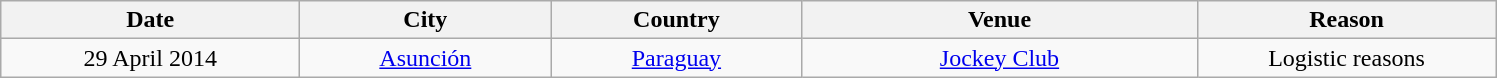<table class="wikitable" style="text-align:center;">
<tr 20 October 2015>
<th scope="col" style="width:12em;">Date</th>
<th scope="col" style="width:10em;">City</th>
<th scope="col" style="width:10em;">Country</th>
<th scope="col" style="width:16em;">Venue</th>
<th scope="col" style="width:12em;">Reason</th>
</tr>
<tr>
<td>29 April 2014</td>
<td><a href='#'>Asunción</a></td>
<td><a href='#'>Paraguay</a></td>
<td><a href='#'>Jockey Club</a></td>
<td>Logistic reasons</td>
</tr>
</table>
